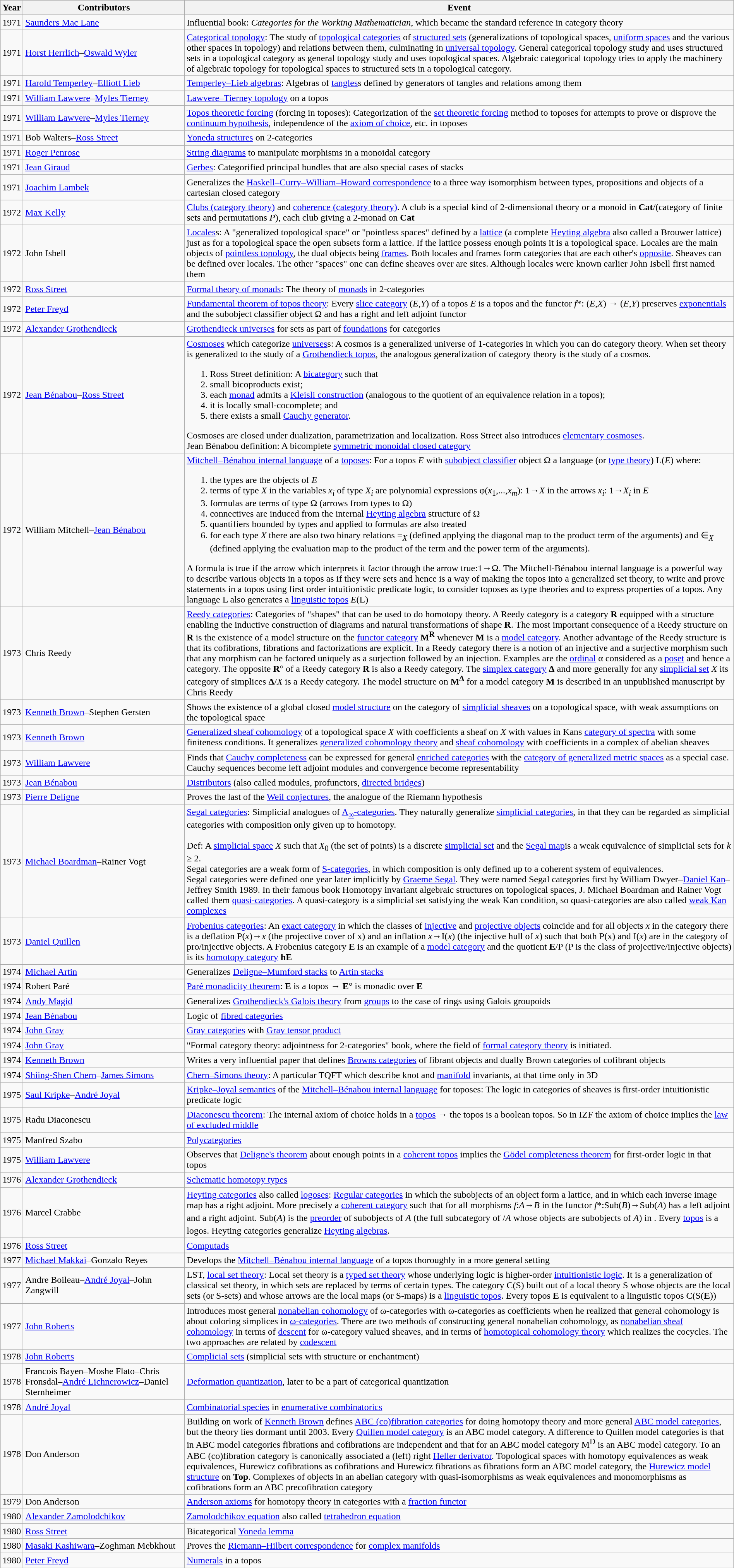<table class="wikitable sortable" width="100%">
<tr>
<th>Year</th>
<th style="width:22%">Contributors</th>
<th>Event</th>
</tr>
<tr>
<td>1971</td>
<td><a href='#'>Saunders Mac Lane</a></td>
<td>Influential book: <em>Categories for the Working Mathematician</em>, which became the standard reference in category theory</td>
</tr>
<tr>
<td>1971</td>
<td><a href='#'>Horst Herrlich</a>–<a href='#'>Oswald Wyler</a></td>
<td><a href='#'>Categorical topology</a>: The study of <a href='#'>topological categories</a> of <a href='#'>structured sets</a> (generalizations of topological spaces, <a href='#'>uniform spaces</a> and the various other spaces in topology) and relations between them, culminating in <a href='#'>universal topology</a>. General categorical topology study and uses structured sets in a topological category as general topology study and uses topological spaces. Algebraic categorical topology tries to apply the machinery of algebraic topology for topological spaces to structured sets in a topological category.</td>
</tr>
<tr>
<td>1971</td>
<td><a href='#'>Harold Temperley</a>–<a href='#'>Elliott Lieb</a></td>
<td><a href='#'>Temperley–Lieb algebras</a>: Algebras of <a href='#'>tangles</a>s defined by generators of tangles and relations among them</td>
</tr>
<tr>
<td>1971</td>
<td><a href='#'>William Lawvere</a>–<a href='#'>Myles Tierney</a></td>
<td><a href='#'>Lawvere–Tierney topology</a> on a topos</td>
</tr>
<tr>
<td>1971</td>
<td><a href='#'>William Lawvere</a>–<a href='#'>Myles Tierney</a></td>
<td><a href='#'>Topos theoretic forcing</a> (forcing in toposes): Categorization of the <a href='#'>set theoretic forcing</a> method to toposes for attempts to prove or disprove the <a href='#'>continuum hypothesis</a>, independence of the <a href='#'>axiom of choice</a>, etc. in toposes</td>
</tr>
<tr>
<td>1971</td>
<td>Bob Walters–<a href='#'>Ross Street</a></td>
<td><a href='#'>Yoneda structures</a> on 2-categories</td>
</tr>
<tr>
<td>1971</td>
<td><a href='#'>Roger Penrose</a></td>
<td><a href='#'>String diagrams</a> to manipulate morphisms in a monoidal category</td>
</tr>
<tr>
<td>1971</td>
<td><a href='#'>Jean Giraud</a></td>
<td><a href='#'>Gerbes</a>: Categorified principal bundles that are also special cases of stacks</td>
</tr>
<tr>
<td>1971</td>
<td><a href='#'>Joachim Lambek</a></td>
<td>Generalizes the <a href='#'>Haskell–Curry–William–Howard correspondence</a> to a three way isomorphism between types, propositions and objects of a cartesian closed category</td>
</tr>
<tr>
<td>1972</td>
<td><a href='#'>Max Kelly</a></td>
<td><a href='#'>Clubs (category theory)</a> and <a href='#'>coherence (category theory)</a>. A club is a special kind of 2-dimensional theory or a monoid in <strong>Cat</strong>/(category of finite sets and permutations <em>P</em>), each club giving a 2-monad on <strong>Cat</strong></td>
</tr>
<tr>
<td>1972</td>
<td>John Isbell</td>
<td><a href='#'>Locales</a>s: A "generalized topological space" or "pointless spaces" defined by a <a href='#'>lattice</a> (a complete <a href='#'>Heyting algebra</a> also called a Brouwer lattice) just as for a topological space the open subsets form a lattice. If the lattice possess enough points it is a topological space. Locales are the main objects of <a href='#'>pointless topology</a>, the dual objects being <a href='#'>frames</a>. Both locales and frames form categories that are each other's <a href='#'>opposite</a>. Sheaves can be defined over locales. The other "spaces" one can define sheaves over are sites. Although locales were known earlier John Isbell first named them</td>
</tr>
<tr>
<td>1972</td>
<td><a href='#'>Ross Street</a></td>
<td><a href='#'>Formal theory of monads</a>: The theory of <a href='#'>monads</a> in 2-categories</td>
</tr>
<tr>
<td>1972</td>
<td><a href='#'>Peter Freyd</a></td>
<td><a href='#'>Fundamental theorem of topos theory</a>: Every <a href='#'>slice category</a> (<em>E</em>,<em>Y</em>) of a topos <em>E</em> is a topos and the functor <em>f</em>*: (<em>E</em>,<em>X</em>) → (<em>E</em>,<em>Y</em>) preserves <a href='#'>exponentials</a> and the subobject classifier object Ω and has a right and left adjoint functor</td>
</tr>
<tr>
<td>1972</td>
<td><a href='#'>Alexander Grothendieck</a></td>
<td><a href='#'>Grothendieck universes</a> for sets as part of <a href='#'>foundations</a> for categories</td>
</tr>
<tr>
<td>1972</td>
<td><a href='#'>Jean Bénabou</a>–<a href='#'>Ross Street</a></td>
<td><a href='#'>Cosmoses</a> which categorize <a href='#'>universes</a>s: A cosmos is a generalized universe of 1-categories in which you can do category theory. When set theory is generalized to the study of a <a href='#'>Grothendieck topos</a>, the analogous generalization of category theory is the study of a cosmos.<br><ol><li>Ross Street definition: A <a href='#'>bicategory</a> such that</li><li>small bicoproducts exist;</li><li>each <a href='#'>monad</a> admits a <a href='#'>Kleisli construction</a> (analogous to the quotient of an equivalence relation in a topos);</li><li>it is locally small-cocomplete; and</li><li>there exists a small <a href='#'>Cauchy generator</a>.</li></ol>Cosmoses are closed under dualization, parametrization and localization. Ross Street also introduces <a href='#'>elementary cosmoses</a>.<br>Jean Bénabou definition: A bicomplete <a href='#'>symmetric monoidal closed category</a></td>
</tr>
<tr>
<td>1972</td>
<td>William Mitchell–<a href='#'>Jean Bénabou</a></td>
<td><a href='#'>Mitchell–Bénabou internal language</a> of a <a href='#'>toposes</a>: For a topos <em>E</em> with <a href='#'>subobject classifier</a> object Ω a language (or <a href='#'>type theory</a>) L(<em>E</em>) where:<br><ol><li>the types are the objects of <em>E</em></li><li>terms of type <em>X</em> in the variables <em>x</em><sub><em>i</em></sub> of type <em>X</em><sub><em>i</em></sub> are polynomial expressions φ(<em>x</em><sub>1</sub>,...,<em>x</em><sub><em>m</em></sub>): 1→<em>X</em> in the arrows <em>x</em><sub><em>i</em></sub>: 1→<em>X</em><sub><em>i</em></sub> in <em>E</em></li><li>formulas are terms of type Ω (arrows from types to Ω)</li><li>connectives are induced from the internal <a href='#'>Heyting algebra</a> structure of Ω</li><li>quantifiers bounded by types and applied to formulas are also treated</li><li>for each type <em>X</em> there are also two binary relations =<sub><em>X</em></sub> (defined applying the diagonal map to the product term of the arguments) and ∈<sub><em>X</em></sub> (defined applying the evaluation map to the product of the term and the power term of the arguments).</li></ol>A formula is true if the arrow which interprets it factor through the arrow true:1→Ω. The Mitchell-Bénabou internal language is a powerful way to describe various objects in a topos as if they were sets and hence is a way of making the topos into a generalized set theory, to write and prove statements in a topos using first order intuitionistic predicate logic, to consider toposes as type theories and to express properties of a topos. Any language L also generates a <a href='#'>linguistic topos</a> <em>E</em>(L)</td>
</tr>
<tr>
<td>1973</td>
<td>Chris Reedy</td>
<td><a href='#'>Reedy categories</a>: Categories of "shapes" that can be used to do homotopy theory. A Reedy category is a category <strong>R</strong> equipped with a structure enabling the inductive construction of diagrams and natural transformations of shape <strong>R</strong>. The most important consequence of a Reedy structure on <strong>R</strong> is the existence of a model structure on the <a href='#'>functor category</a> <strong>M</strong><sup><strong>R</strong></sup> whenever <strong>M</strong> is a <a href='#'>model category</a>. Another advantage of the Reedy structure is that its cofibrations, fibrations and factorizations are explicit. In a Reedy category there is a notion of an injective and a surjective morphism such that any morphism can be factored uniquely as a surjection followed by an injection. Examples are the <a href='#'>ordinal</a> α considered as a <a href='#'>poset</a> and hence a category. The opposite <strong>R</strong>° of a Reedy category <strong>R</strong> is also a Reedy category. The <a href='#'>simplex category</a> <strong>Δ</strong> and more generally for any <a href='#'>simplicial set</a> <em>X</em> its category of simplices <strong>Δ</strong>/<em>X</em> is a Reedy category. The model structure on <strong>M</strong><sup><strong>Δ</strong></sup> for a model category <strong>M</strong> is described in an unpublished manuscript by Chris Reedy</td>
</tr>
<tr>
<td>1973</td>
<td><a href='#'>Kenneth Brown</a>–Stephen Gersten</td>
<td>Shows the existence of a global closed <a href='#'>model structure</a> on the category of <a href='#'>simplicial sheaves</a> on a topological space, with weak assumptions on the topological space</td>
</tr>
<tr>
<td>1973</td>
<td><a href='#'>Kenneth Brown</a></td>
<td><a href='#'>Generalized sheaf cohomology</a> of a topological space <em>X</em> with coefficients a sheaf on <em>X</em> with values in Kans <a href='#'>category of spectra</a> with some finiteness conditions. It generalizes <a href='#'>generalized cohomology theory</a> and <a href='#'>sheaf cohomology</a> with coefficients in a complex of abelian sheaves</td>
</tr>
<tr>
<td>1973</td>
<td><a href='#'>William Lawvere</a></td>
<td>Finds that <a href='#'>Cauchy completeness</a> can be expressed for general <a href='#'>enriched categories</a> with the <a href='#'>category of generalized metric spaces</a> as a special case. Cauchy sequences become left adjoint modules and convergence become representability</td>
</tr>
<tr>
<td>1973</td>
<td><a href='#'>Jean Bénabou</a></td>
<td><a href='#'>Distributors</a> (also called modules, profunctors, <a href='#'>directed bridges</a>)</td>
</tr>
<tr>
<td>1973</td>
<td><a href='#'>Pierre Deligne</a></td>
<td>Proves the last of the <a href='#'>Weil conjectures</a>, the analogue of the Riemann hypothesis</td>
</tr>
<tr>
<td>1973</td>
<td><a href='#'>Michael Boardman</a>–Rainer Vogt</td>
<td><a href='#'>Segal categories</a>: Simplicial analogues of <a href='#'>A</a><sub><a href='#'>∞</a></sub><a href='#'>-categories</a>. They naturally generalize <a href='#'>simplicial categories</a>, in that they can be regarded as simplicial categories with composition only given up to homotopy.<br><br>Def: A <a href='#'>simplicial space</a> <em>X</em> such that <em>X</em><sub>0</sub> (the set of points) is a discrete <a href='#'>simplicial set</a> and the <a href='#'>Segal map</a>is a weak equivalence of simplicial sets for <em>k</em> ≥ 2.<br>Segal categories are a weak form of <a href='#'>S-categories</a>, in which composition is only defined up to a coherent system of equivalences.<br>
Segal categories were defined one year later implicitly by <a href='#'>Graeme Segal</a>. They were named Segal categories first by William Dwyer–<a href='#'>Daniel Kan</a>–Jeffrey Smith 1989. In their famous book Homotopy invariant algebraic structures on topological spaces, J. Michael Boardman and Rainer Vogt called them <a href='#'>quasi-categories</a>. A quasi-category is a simplicial set satisfying the weak Kan condition, so quasi-categories are also called <a href='#'>weak Kan complexes</a></td>
</tr>
<tr>
<td>1973</td>
<td><a href='#'>Daniel Quillen</a></td>
<td><a href='#'>Frobenius categories</a>: An <a href='#'>exact category</a> in which the classes of <a href='#'>injective</a> and <a href='#'>projective objects</a> coincide and for all objects <em>x</em> in the category there is a deflation P(<em>x</em>)→<em>x</em> (the projective cover of x) and an inflation <em>x</em>→I(<em>x</em>) (the injective hull of <em>x</em>) such that both P(x) and I(<em>x</em>) are in the category of pro/injective objects. A Frobenius category <strong>E</strong> is an example of a <a href='#'>model category</a> and the quotient <strong>E</strong>/P (P is the class of projective/injective objects) is its <a href='#'>homotopy category</a> <strong>hE</strong></td>
</tr>
<tr>
<td>1974</td>
<td><a href='#'>Michael Artin</a></td>
<td>Generalizes <a href='#'>Deligne–Mumford stacks</a> to <a href='#'>Artin stacks</a></td>
</tr>
<tr>
<td>1974</td>
<td>Robert Paré</td>
<td><a href='#'>Paré monadicity theorem</a>: <strong>E</strong> is a topos → <strong>E</strong>° is monadic over <strong>E</strong></td>
</tr>
<tr>
<td>1974</td>
<td><a href='#'>Andy Magid</a></td>
<td>Generalizes <a href='#'>Grothendieck's Galois theory</a> from <a href='#'>groups</a> to the case of rings using Galois groupoids</td>
</tr>
<tr>
<td>1974</td>
<td><a href='#'>Jean Bénabou</a></td>
<td>Logic of <a href='#'>fibred categories</a></td>
</tr>
<tr>
<td>1974</td>
<td><a href='#'>John Gray</a></td>
<td><a href='#'>Gray categories</a> with <a href='#'>Gray tensor product</a></td>
</tr>
<tr>
<td>1974</td>
<td><a href='#'>John Gray</a></td>
<td>"Formal category theory: adjointness for 2-categories" book, where the field of <a href='#'>formal category theory</a> is initiated.</td>
</tr>
<tr>
<td>1974</td>
<td><a href='#'>Kenneth Brown</a></td>
<td>Writes a very influential paper that defines <a href='#'>Browns categories</a> of fibrant objects and dually Brown categories of cofibrant objects</td>
</tr>
<tr>
<td>1974</td>
<td><a href='#'>Shiing-Shen Chern</a>–<a href='#'>James Simons</a></td>
<td><a href='#'>Chern–Simons theory</a>: A particular TQFT which describe knot and <a href='#'>manifold</a> invariants, at that time only in 3D</td>
</tr>
<tr>
<td>1975</td>
<td><a href='#'>Saul Kripke</a>–<a href='#'>André Joyal</a></td>
<td><a href='#'>Kripke–Joyal semantics</a> of the <a href='#'>Mitchell–Bénabou internal language</a> for toposes: The logic in categories of sheaves is first-order intuitionistic predicate logic</td>
</tr>
<tr>
<td>1975</td>
<td>Radu Diaconescu</td>
<td><a href='#'>Diaconescu theorem</a>: The internal axiom of choice holds in a <a href='#'>topos</a> → the topos is a boolean topos. So in IZF the axiom of choice implies the <a href='#'>law of excluded middle</a></td>
</tr>
<tr>
<td>1975</td>
<td>Manfred Szabo</td>
<td><a href='#'>Polycategories</a></td>
</tr>
<tr>
<td>1975</td>
<td><a href='#'>William Lawvere</a></td>
<td>Observes that <a href='#'>Deligne's theorem</a> about enough points in a <a href='#'>coherent topos</a> implies the <a href='#'>Gödel completeness theorem</a> for first-order logic in that topos</td>
</tr>
<tr>
<td>1976</td>
<td><a href='#'>Alexander Grothendieck</a></td>
<td><a href='#'>Schematic homotopy types</a></td>
</tr>
<tr>
<td>1976</td>
<td>Marcel Crabbe</td>
<td><a href='#'>Heyting categories</a> also called <a href='#'>logoses</a>: <a href='#'>Regular categories</a> in which the subobjects of an object form a lattice, and in which each inverse image map has a right adjoint. More precisely a <a href='#'>coherent category</a>  such that for all morphisms <em>f</em>:<em>A</em>→<em>B</em> in  the functor <em>f</em>*:Sub<sub></sub>(<em>B</em>)→Sub<sub></sub>(<em>A</em>) has a left adjoint and a right adjoint. Sub<sub></sub>(<em>A</em>) is the <a href='#'>preorder</a> of subobjects of <em>A</em> (the full subcategory of /<em>A</em> whose objects are subobjects of <em>A</em>) in . Every <a href='#'>topos</a> is a logos. Heyting categories generalize <a href='#'>Heyting algebras</a>.</td>
</tr>
<tr>
<td>1976</td>
<td><a href='#'>Ross Street</a></td>
<td><a href='#'>Computads</a></td>
</tr>
<tr>
<td>1977</td>
<td><a href='#'>Michael Makkai</a>–Gonzalo Reyes</td>
<td>Develops the <a href='#'>Mitchell–Bénabou internal language</a> of a topos thoroughly in a more general setting</td>
</tr>
<tr>
<td>1977</td>
<td>Andre Boileau–<a href='#'>André Joyal</a>–John Zangwill</td>
<td>LST, <a href='#'>local set theory</a>: Local set theory is a <a href='#'>typed set theory</a> whose underlying logic is higher-order <a href='#'>intuitionistic logic</a>. It is a generalization of classical set theory, in which sets are replaced by terms of certain types. The category C(S) built out of a local theory S whose objects are the local sets (or S-sets) and whose arrows are the local maps (or S-maps) is a <a href='#'>linguistic topos</a>. Every topos <strong>E</strong> is equivalent to a linguistic topos C(S(<strong>E</strong>))</td>
</tr>
<tr>
<td>1977</td>
<td><a href='#'>John Roberts</a></td>
<td>Introduces most general <a href='#'>nonabelian cohomology</a> of ω-categories with ω-categories as coefficients when he realized that general cohomology is about coloring simplices in <a href='#'>ω-categories</a>. There are two methods of constructing general nonabelian cohomology, as <a href='#'>nonabelian sheaf cohomology</a> in terms of <a href='#'>descent</a> for ω-category valued sheaves, and in terms of <a href='#'>homotopical cohomology theory</a> which realizes the cocycles. The two approaches are related by <a href='#'>codescent</a></td>
</tr>
<tr>
<td>1978</td>
<td><a href='#'>John Roberts</a></td>
<td><a href='#'>Complicial sets</a> (simplicial sets with structure or enchantment)</td>
</tr>
<tr>
<td>1978</td>
<td>Francois Bayen–Moshe Flato–Chris Fronsdal–<a href='#'>André Lichnerowicz</a>–Daniel Sternheimer</td>
<td><a href='#'>Deformation quantization</a>, later to be a part of categorical quantization</td>
</tr>
<tr>
<td>1978</td>
<td><a href='#'>André Joyal</a></td>
<td><a href='#'>Combinatorial species</a> in <a href='#'>enumerative combinatorics</a></td>
</tr>
<tr>
<td>1978</td>
<td>Don Anderson</td>
<td>Building on work of <a href='#'>Kenneth Brown</a> defines <a href='#'>ABC (co)fibration categories</a> for doing homotopy theory and more general <a href='#'>ABC model categories</a>, but the theory lies dormant until 2003. Every <a href='#'>Quillen model category</a> is an ABC model category. A difference to Quillen model categories is that in ABC model categories fibrations and cofibrations are independent and that for an ABC model category M<sup>D</sup> is an ABC model category. To an ABC (co)fibration category is canonically associated a (left) right <a href='#'>Heller derivator</a>. Topological spaces with homotopy equivalences as weak equivalences, Hurewicz cofibrations as cofibrations and Hurewicz fibrations as fibrations form an ABC model category, the <a href='#'>Hurewicz model structure</a> on <strong>Top</strong>. Complexes of objects in an abelian category with quasi-isomorphisms as weak equivalences and monomorphisms as cofibrations form an ABC precofibration category</td>
</tr>
<tr>
<td>1979</td>
<td>Don Anderson</td>
<td><a href='#'>Anderson axioms</a> for homotopy theory in categories with a <a href='#'>fraction functor</a></td>
</tr>
<tr>
<td>1980</td>
<td><a href='#'>Alexander Zamolodchikov</a></td>
<td><a href='#'>Zamolodchikov equation</a> also called <a href='#'>tetrahedron equation</a></td>
</tr>
<tr>
<td>1980</td>
<td><a href='#'>Ross Street</a></td>
<td>Bicategorical <a href='#'>Yoneda lemma</a></td>
</tr>
<tr>
<td>1980</td>
<td><a href='#'>Masaki Kashiwara</a>–Zoghman Mebkhout</td>
<td>Proves the <a href='#'>Riemann–Hilbert correspondence</a> for <a href='#'>complex manifolds</a></td>
</tr>
<tr>
<td>1980</td>
<td><a href='#'>Peter Freyd</a></td>
<td><a href='#'>Numerals</a> in a topos</td>
</tr>
</table>
